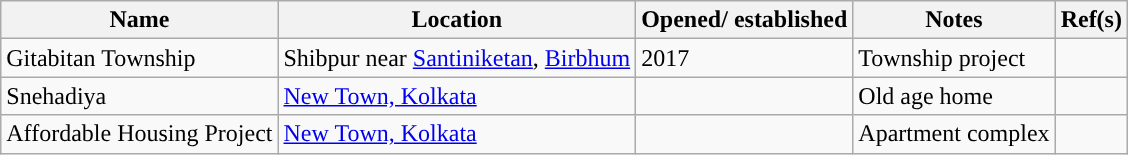<table class="wikitable">
<tr>
<th>Name</th>
<th>Location</th>
<th>Opened/ established</th>
<th>Notes</th>
<th>Ref(s)</th>
</tr>
<tr>
<td>Gitabitan Township</td>
<td>Shibpur near <a href='#'>Santiniketan</a>, <a href='#'>Birbhum</a></td>
<td>2017</td>
<td>Township project</td>
<td></td>
</tr>
<tr>
<td>Snehadiya</td>
<td><a href='#'>New Town, Kolkata</a></td>
<td></td>
<td>Old age home</td>
<td></td>
</tr>
<tr>
<td>Affordable Housing Project</td>
<td><a href='#'>New Town, Kolkata</a></td>
<td></td>
<td>Apartment complex</td>
<td></td>
</tr>
</table>
